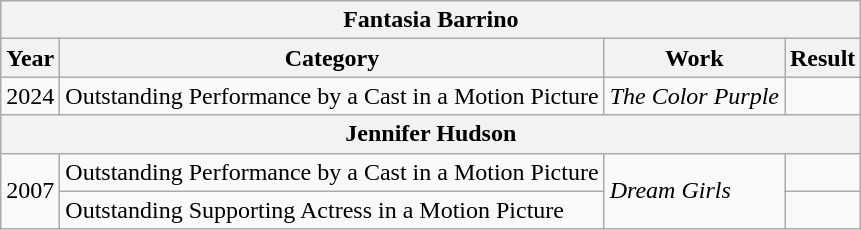<table class="wikitable">
<tr>
<th colspan="4">Fantasia Barrino</th>
</tr>
<tr>
<th>Year</th>
<th>Category</th>
<th>Work</th>
<th>Result</th>
</tr>
<tr>
<td>2024</td>
<td>Outstanding Performance by a Cast in a Motion Picture</td>
<td><em>The Color Purple</em></td>
<td></td>
</tr>
<tr>
<th colspan="4">Jennifer Hudson</th>
</tr>
<tr>
<td rowspan="2">2007</td>
<td>Outstanding Performance by a Cast in a Motion Picture</td>
<td rowspan="2"><em>Dream Girls</em></td>
<td></td>
</tr>
<tr>
<td>Outstanding Supporting Actress in a Motion Picture</td>
<td></td>
</tr>
</table>
